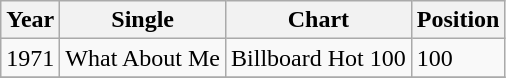<table class="wikitable">
<tr>
<th align="left">Year</th>
<th align="left">Single</th>
<th align="left">Chart</th>
<th align="left">Position</th>
</tr>
<tr>
<td align="left">1971</td>
<td align="left">What About Me</td>
<td align="left">Billboard Hot 100</td>
<td align="left">100</td>
</tr>
<tr>
</tr>
</table>
